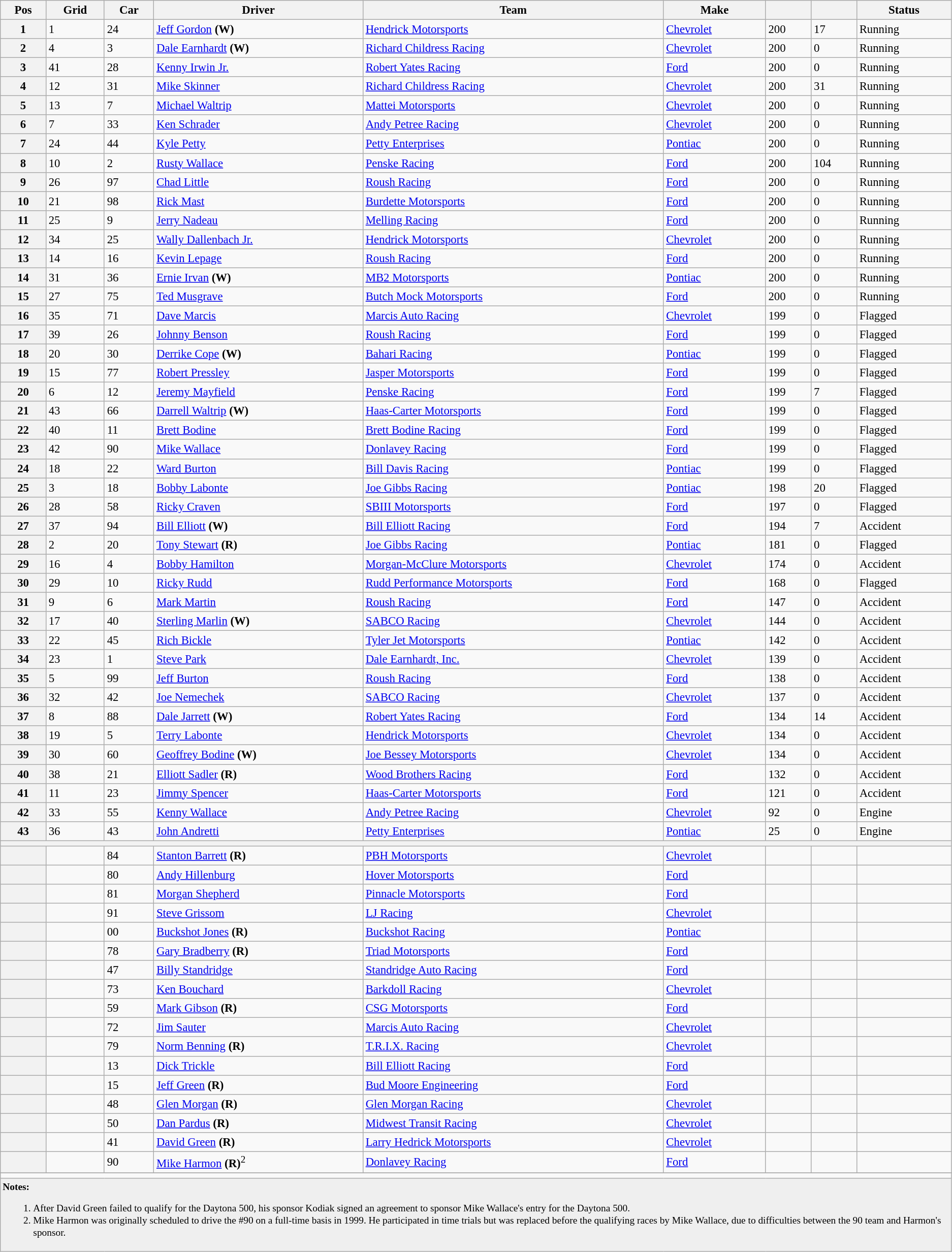<table class="sortable wikitable" style="font-size:95%">
<tr>
<th>Pos</th>
<th>Grid</th>
<th>Car</th>
<th>Driver</th>
<th>Team</th>
<th>Make</th>
<th></th>
<th></th>
<th>Status</th>
</tr>
<tr>
<th>1</th>
<td>1</td>
<td>24</td>
<td><a href='#'>Jeff Gordon</a> <strong>(W)</strong></td>
<td><a href='#'>Hendrick Motorsports</a></td>
<td><a href='#'>Chevrolet</a></td>
<td>200</td>
<td>17</td>
<td>Running</td>
</tr>
<tr>
<th>2</th>
<td>4</td>
<td>3</td>
<td><a href='#'>Dale Earnhardt</a> <strong>(W)</strong></td>
<td><a href='#'>Richard Childress Racing</a></td>
<td><a href='#'>Chevrolet</a></td>
<td>200</td>
<td>0</td>
<td>Running</td>
</tr>
<tr>
<th>3</th>
<td>41</td>
<td>28</td>
<td><a href='#'>Kenny Irwin Jr.</a></td>
<td><a href='#'>Robert Yates Racing</a></td>
<td><a href='#'>Ford</a></td>
<td>200</td>
<td>0</td>
<td>Running</td>
</tr>
<tr>
<th>4</th>
<td>12</td>
<td>31</td>
<td><a href='#'>Mike Skinner</a></td>
<td><a href='#'>Richard Childress Racing</a></td>
<td><a href='#'>Chevrolet</a></td>
<td>200</td>
<td>31</td>
<td>Running</td>
</tr>
<tr>
<th>5</th>
<td>13</td>
<td>7</td>
<td><a href='#'>Michael Waltrip</a></td>
<td><a href='#'>Mattei Motorsports</a></td>
<td><a href='#'>Chevrolet</a></td>
<td>200</td>
<td>0</td>
<td>Running</td>
</tr>
<tr>
<th>6</th>
<td>7</td>
<td>33</td>
<td><a href='#'>Ken Schrader</a></td>
<td><a href='#'>Andy Petree Racing</a></td>
<td><a href='#'>Chevrolet</a></td>
<td>200</td>
<td>0</td>
<td>Running</td>
</tr>
<tr>
<th>7</th>
<td>24</td>
<td>44</td>
<td><a href='#'>Kyle Petty</a></td>
<td><a href='#'>Petty Enterprises</a></td>
<td><a href='#'>Pontiac</a></td>
<td>200</td>
<td>0</td>
<td>Running</td>
</tr>
<tr>
<th>8</th>
<td>10</td>
<td>2</td>
<td><a href='#'>Rusty Wallace</a></td>
<td><a href='#'>Penske Racing</a></td>
<td><a href='#'>Ford</a></td>
<td>200</td>
<td>104</td>
<td>Running</td>
</tr>
<tr>
<th>9</th>
<td>26</td>
<td>97</td>
<td><a href='#'>Chad Little</a></td>
<td><a href='#'>Roush Racing</a></td>
<td><a href='#'>Ford</a></td>
<td>200</td>
<td>0</td>
<td>Running</td>
</tr>
<tr>
<th>10</th>
<td>21</td>
<td>98</td>
<td><a href='#'>Rick Mast</a></td>
<td><a href='#'>Burdette Motorsports</a></td>
<td><a href='#'>Ford</a></td>
<td>200</td>
<td>0</td>
<td>Running</td>
</tr>
<tr>
<th>11</th>
<td>25</td>
<td>9</td>
<td><a href='#'>Jerry Nadeau</a></td>
<td><a href='#'>Melling Racing</a></td>
<td><a href='#'>Ford</a></td>
<td>200</td>
<td>0</td>
<td>Running</td>
</tr>
<tr>
<th>12</th>
<td>34</td>
<td>25</td>
<td><a href='#'>Wally Dallenbach Jr.</a></td>
<td><a href='#'>Hendrick Motorsports</a></td>
<td><a href='#'>Chevrolet</a></td>
<td>200</td>
<td>0</td>
<td>Running</td>
</tr>
<tr>
<th>13</th>
<td>14</td>
<td>16</td>
<td><a href='#'>Kevin Lepage</a></td>
<td><a href='#'>Roush Racing</a></td>
<td><a href='#'>Ford</a></td>
<td>200</td>
<td>0</td>
<td>Running</td>
</tr>
<tr>
<th>14</th>
<td>31</td>
<td>36</td>
<td><a href='#'>Ernie Irvan</a> <strong>(W)</strong></td>
<td><a href='#'>MB2 Motorsports</a></td>
<td><a href='#'>Pontiac</a></td>
<td>200</td>
<td>0</td>
<td>Running</td>
</tr>
<tr>
<th>15</th>
<td>27</td>
<td>75</td>
<td><a href='#'>Ted Musgrave</a></td>
<td><a href='#'>Butch Mock Motorsports</a></td>
<td><a href='#'>Ford</a></td>
<td>200</td>
<td>0</td>
<td>Running</td>
</tr>
<tr>
<th>16</th>
<td>35</td>
<td>71</td>
<td><a href='#'>Dave Marcis</a></td>
<td><a href='#'>Marcis Auto Racing</a></td>
<td><a href='#'>Chevrolet</a></td>
<td>199</td>
<td>0</td>
<td>Flagged</td>
</tr>
<tr>
<th>17</th>
<td>39</td>
<td>26</td>
<td><a href='#'>Johnny Benson</a></td>
<td><a href='#'>Roush Racing</a></td>
<td><a href='#'>Ford</a></td>
<td>199</td>
<td>0</td>
<td>Flagged</td>
</tr>
<tr>
<th>18</th>
<td>20</td>
<td>30</td>
<td><a href='#'>Derrike Cope</a> <strong>(W)</strong></td>
<td><a href='#'>Bahari Racing</a></td>
<td><a href='#'>Pontiac</a></td>
<td>199</td>
<td>0</td>
<td>Flagged</td>
</tr>
<tr>
<th>19</th>
<td>15</td>
<td>77</td>
<td><a href='#'>Robert Pressley</a></td>
<td><a href='#'>Jasper Motorsports</a></td>
<td><a href='#'>Ford</a></td>
<td>199</td>
<td>0</td>
<td>Flagged</td>
</tr>
<tr>
<th>20</th>
<td>6</td>
<td>12</td>
<td><a href='#'>Jeremy Mayfield</a></td>
<td><a href='#'>Penske Racing</a></td>
<td><a href='#'>Ford</a></td>
<td>199</td>
<td>7</td>
<td>Flagged</td>
</tr>
<tr>
<th>21</th>
<td>43</td>
<td>66</td>
<td><a href='#'>Darrell Waltrip</a> <strong>(W)</strong></td>
<td><a href='#'>Haas-Carter Motorsports</a></td>
<td><a href='#'>Ford</a></td>
<td>199</td>
<td>0</td>
<td>Flagged</td>
</tr>
<tr>
<th>22</th>
<td>40</td>
<td>11</td>
<td><a href='#'>Brett Bodine</a></td>
<td><a href='#'>Brett Bodine Racing</a></td>
<td><a href='#'>Ford</a></td>
<td>199</td>
<td>0</td>
<td>Flagged</td>
</tr>
<tr>
<th>23</th>
<td>42</td>
<td>90</td>
<td><a href='#'>Mike Wallace</a></td>
<td><a href='#'>Donlavey Racing</a></td>
<td><a href='#'>Ford</a></td>
<td>199</td>
<td>0</td>
<td>Flagged</td>
</tr>
<tr>
<th>24</th>
<td>18</td>
<td>22</td>
<td><a href='#'>Ward Burton</a></td>
<td><a href='#'>Bill Davis Racing</a></td>
<td><a href='#'>Pontiac</a></td>
<td>199</td>
<td>0</td>
<td>Flagged</td>
</tr>
<tr>
<th>25</th>
<td>3</td>
<td>18</td>
<td><a href='#'>Bobby Labonte</a></td>
<td><a href='#'>Joe Gibbs Racing</a></td>
<td><a href='#'>Pontiac</a></td>
<td>198</td>
<td>20</td>
<td>Flagged</td>
</tr>
<tr>
<th>26</th>
<td>28</td>
<td>58</td>
<td><a href='#'>Ricky Craven</a></td>
<td><a href='#'>SBIII Motorsports</a></td>
<td><a href='#'>Ford</a></td>
<td>197</td>
<td>0</td>
<td>Flagged</td>
</tr>
<tr>
<th>27</th>
<td>37</td>
<td>94</td>
<td><a href='#'>Bill Elliott</a> <strong>(W)</strong></td>
<td><a href='#'>Bill Elliott Racing</a></td>
<td><a href='#'>Ford</a></td>
<td>194</td>
<td>7</td>
<td>Accident</td>
</tr>
<tr>
<th>28</th>
<td>2</td>
<td>20</td>
<td><a href='#'>Tony Stewart</a> <strong>(R)</strong></td>
<td><a href='#'>Joe Gibbs Racing</a></td>
<td><a href='#'>Pontiac</a></td>
<td>181</td>
<td>0</td>
<td>Flagged</td>
</tr>
<tr>
<th>29</th>
<td>16</td>
<td>4</td>
<td><a href='#'>Bobby Hamilton</a></td>
<td><a href='#'>Morgan-McClure Motorsports</a></td>
<td><a href='#'>Chevrolet</a></td>
<td>174</td>
<td>0</td>
<td>Accident</td>
</tr>
<tr>
<th>30</th>
<td>29</td>
<td>10</td>
<td><a href='#'>Ricky Rudd</a></td>
<td><a href='#'>Rudd Performance Motorsports</a></td>
<td><a href='#'>Ford</a></td>
<td>168</td>
<td>0</td>
<td>Flagged</td>
</tr>
<tr>
<th>31</th>
<td>9</td>
<td>6</td>
<td><a href='#'>Mark Martin</a></td>
<td><a href='#'>Roush Racing</a></td>
<td><a href='#'>Ford</a></td>
<td>147</td>
<td>0</td>
<td>Accident</td>
</tr>
<tr>
<th>32</th>
<td>17</td>
<td>40</td>
<td><a href='#'>Sterling Marlin</a> <strong>(W)</strong></td>
<td><a href='#'>SABCO Racing</a></td>
<td><a href='#'>Chevrolet</a></td>
<td>144</td>
<td>0</td>
<td>Accident</td>
</tr>
<tr>
<th>33</th>
<td>22</td>
<td>45</td>
<td><a href='#'>Rich Bickle</a></td>
<td><a href='#'>Tyler Jet Motorsports</a></td>
<td><a href='#'>Pontiac</a></td>
<td>142</td>
<td>0</td>
<td>Accident</td>
</tr>
<tr>
<th>34</th>
<td>23</td>
<td>1</td>
<td><a href='#'>Steve Park</a></td>
<td><a href='#'>Dale Earnhardt, Inc.</a></td>
<td><a href='#'>Chevrolet</a></td>
<td>139</td>
<td>0</td>
<td>Accident</td>
</tr>
<tr>
<th>35</th>
<td>5</td>
<td>99</td>
<td><a href='#'>Jeff Burton</a></td>
<td><a href='#'>Roush Racing</a></td>
<td><a href='#'>Ford</a></td>
<td>138</td>
<td>0</td>
<td>Accident</td>
</tr>
<tr>
<th>36</th>
<td>32</td>
<td>42</td>
<td><a href='#'>Joe Nemechek</a></td>
<td><a href='#'>SABCO Racing</a></td>
<td><a href='#'>Chevrolet</a></td>
<td>137</td>
<td>0</td>
<td>Accident</td>
</tr>
<tr>
<th>37</th>
<td>8</td>
<td>88</td>
<td><a href='#'>Dale Jarrett</a> <strong>(W)</strong></td>
<td><a href='#'>Robert Yates Racing</a></td>
<td><a href='#'>Ford</a></td>
<td>134</td>
<td>14</td>
<td>Accident</td>
</tr>
<tr>
<th>38</th>
<td>19</td>
<td>5</td>
<td><a href='#'>Terry Labonte</a></td>
<td><a href='#'>Hendrick Motorsports</a></td>
<td><a href='#'>Chevrolet</a></td>
<td>134</td>
<td>0</td>
<td>Accident</td>
</tr>
<tr>
<th>39</th>
<td>30</td>
<td>60</td>
<td><a href='#'>Geoffrey Bodine</a> <strong>(W)</strong></td>
<td><a href='#'>Joe Bessey Motorsports</a></td>
<td><a href='#'>Chevrolet</a></td>
<td>134</td>
<td>0</td>
<td>Accident</td>
</tr>
<tr>
<th>40</th>
<td>38</td>
<td>21</td>
<td><a href='#'>Elliott Sadler</a> <strong>(R)</strong></td>
<td><a href='#'>Wood Brothers Racing</a></td>
<td><a href='#'>Ford</a></td>
<td>132</td>
<td>0</td>
<td>Accident</td>
</tr>
<tr>
<th>41</th>
<td>11</td>
<td>23</td>
<td><a href='#'>Jimmy Spencer</a></td>
<td><a href='#'>Haas-Carter Motorsports</a></td>
<td><a href='#'>Ford</a></td>
<td>121</td>
<td>0</td>
<td>Accident</td>
</tr>
<tr>
<th>42</th>
<td>33</td>
<td>55</td>
<td><a href='#'>Kenny Wallace</a></td>
<td><a href='#'>Andy Petree Racing</a></td>
<td><a href='#'>Chevrolet</a></td>
<td>92</td>
<td>0</td>
<td>Engine</td>
</tr>
<tr>
<th>43</th>
<td>36</td>
<td>43</td>
<td><a href='#'>John Andretti</a></td>
<td><a href='#'>Petty Enterprises</a></td>
<td><a href='#'>Pontiac</a></td>
<td>25</td>
<td>0</td>
<td>Engine</td>
</tr>
<tr>
<th colspan="10"></th>
</tr>
<tr>
<th></th>
<td></td>
<td>84</td>
<td><a href='#'>Stanton Barrett</a> <strong>(R)</strong></td>
<td><a href='#'>PBH Motorsports</a></td>
<td><a href='#'>Chevrolet</a></td>
<td></td>
<td></td>
<td></td>
</tr>
<tr>
<th></th>
<td></td>
<td>80</td>
<td><a href='#'>Andy Hillenburg</a></td>
<td><a href='#'>Hover Motorsports</a></td>
<td><a href='#'>Ford</a></td>
<td></td>
<td></td>
<td></td>
</tr>
<tr>
<th></th>
<td></td>
<td>81</td>
<td><a href='#'>Morgan Shepherd</a></td>
<td><a href='#'>Pinnacle Motorsports</a></td>
<td><a href='#'>Ford</a></td>
<td></td>
<td></td>
<td></td>
</tr>
<tr>
<th></th>
<td></td>
<td>91</td>
<td><a href='#'>Steve Grissom</a></td>
<td><a href='#'>LJ Racing</a></td>
<td><a href='#'>Chevrolet</a></td>
<td></td>
<td></td>
<td></td>
</tr>
<tr>
<th></th>
<td></td>
<td>00</td>
<td><a href='#'>Buckshot Jones</a> <strong>(R)</strong></td>
<td><a href='#'>Buckshot Racing</a></td>
<td><a href='#'>Pontiac</a></td>
<td></td>
<td></td>
<td></td>
</tr>
<tr>
<th></th>
<td></td>
<td>78</td>
<td><a href='#'>Gary Bradberry</a> <strong>(R)</strong></td>
<td><a href='#'>Triad Motorsports</a></td>
<td><a href='#'>Ford</a></td>
<td></td>
<td></td>
<td></td>
</tr>
<tr>
<th></th>
<td></td>
<td>47</td>
<td><a href='#'>Billy Standridge</a></td>
<td><a href='#'>Standridge Auto Racing</a></td>
<td><a href='#'>Ford</a></td>
<td></td>
<td></td>
<td></td>
</tr>
<tr>
<th></th>
<td></td>
<td>73</td>
<td><a href='#'>Ken Bouchard</a></td>
<td><a href='#'>Barkdoll Racing</a></td>
<td><a href='#'>Chevrolet</a></td>
<td></td>
<td></td>
<td></td>
</tr>
<tr>
<th></th>
<td></td>
<td>59</td>
<td><a href='#'>Mark Gibson</a> <strong>(R)</strong></td>
<td><a href='#'>CSG Motorsports</a></td>
<td><a href='#'>Ford</a></td>
<td></td>
<td></td>
<td></td>
</tr>
<tr>
<th></th>
<td></td>
<td>72</td>
<td><a href='#'>Jim Sauter</a></td>
<td><a href='#'>Marcis Auto Racing</a></td>
<td><a href='#'>Chevrolet</a></td>
<td></td>
<td></td>
<td></td>
</tr>
<tr>
<th></th>
<td></td>
<td>79</td>
<td><a href='#'>Norm Benning</a> <strong>(R)</strong></td>
<td><a href='#'>T.R.I.X. Racing</a></td>
<td><a href='#'>Chevrolet</a></td>
<td></td>
<td></td>
<td></td>
</tr>
<tr>
<th></th>
<td></td>
<td>13</td>
<td><a href='#'>Dick Trickle</a></td>
<td><a href='#'>Bill Elliott Racing</a></td>
<td><a href='#'>Ford</a></td>
<td></td>
<td></td>
<td></td>
</tr>
<tr>
<th></th>
<td></td>
<td>15</td>
<td><a href='#'>Jeff Green</a> <strong>(R)</strong></td>
<td><a href='#'>Bud Moore Engineering</a></td>
<td><a href='#'>Ford</a></td>
<td></td>
<td></td>
<td></td>
</tr>
<tr>
<th></th>
<td></td>
<td>48</td>
<td><a href='#'>Glen Morgan</a> <strong>(R)</strong></td>
<td><a href='#'>Glen Morgan Racing</a></td>
<td><a href='#'>Chevrolet</a></td>
<td></td>
<td></td>
<td></td>
</tr>
<tr>
<th></th>
<td></td>
<td>50</td>
<td><a href='#'>Dan Pardus</a> <strong>(R)</strong></td>
<td><a href='#'>Midwest Transit Racing</a></td>
<td><a href='#'>Chevrolet</a></td>
<td></td>
<td></td>
<td></td>
</tr>
<tr>
<th></th>
<td></td>
<td>41</td>
<td><a href='#'>David Green</a> <strong>(R)</strong></td>
<td><a href='#'>Larry Hedrick Motorsports</a></td>
<td><a href='#'>Chevrolet</a></td>
<td></td>
<td></td>
<td></td>
</tr>
<tr>
<th></th>
<td></td>
<td>90</td>
<td><a href='#'>Mike Harmon</a> <strong>(R)</strong><sup>2</sup></td>
<td><a href='#'>Donlavey Racing</a></td>
<td><a href='#'>Ford</a></td>
<td></td>
<td></td>
<td></td>
</tr>
<tr>
</tr>
<tr class="sortbottom">
<td colspan="10"></td>
</tr>
<tr>
<td colspan=10 style="font-size:85%; background:#EFEFEF"><strong>Notes:</strong><br><ol><li>After David Green failed to qualify for the Daytona 500, his sponsor Kodiak signed an agreement to sponsor Mike Wallace's entry for the Daytona 500.</li><li>Mike Harmon was originally scheduled to drive the #90 on a full-time basis in 1999. He participated in time trials but was replaced before the qualifying races by Mike Wallace, due to difficulties between the 90 team and Harmon's sponsor.</li></ol></td>
</tr>
</table>
